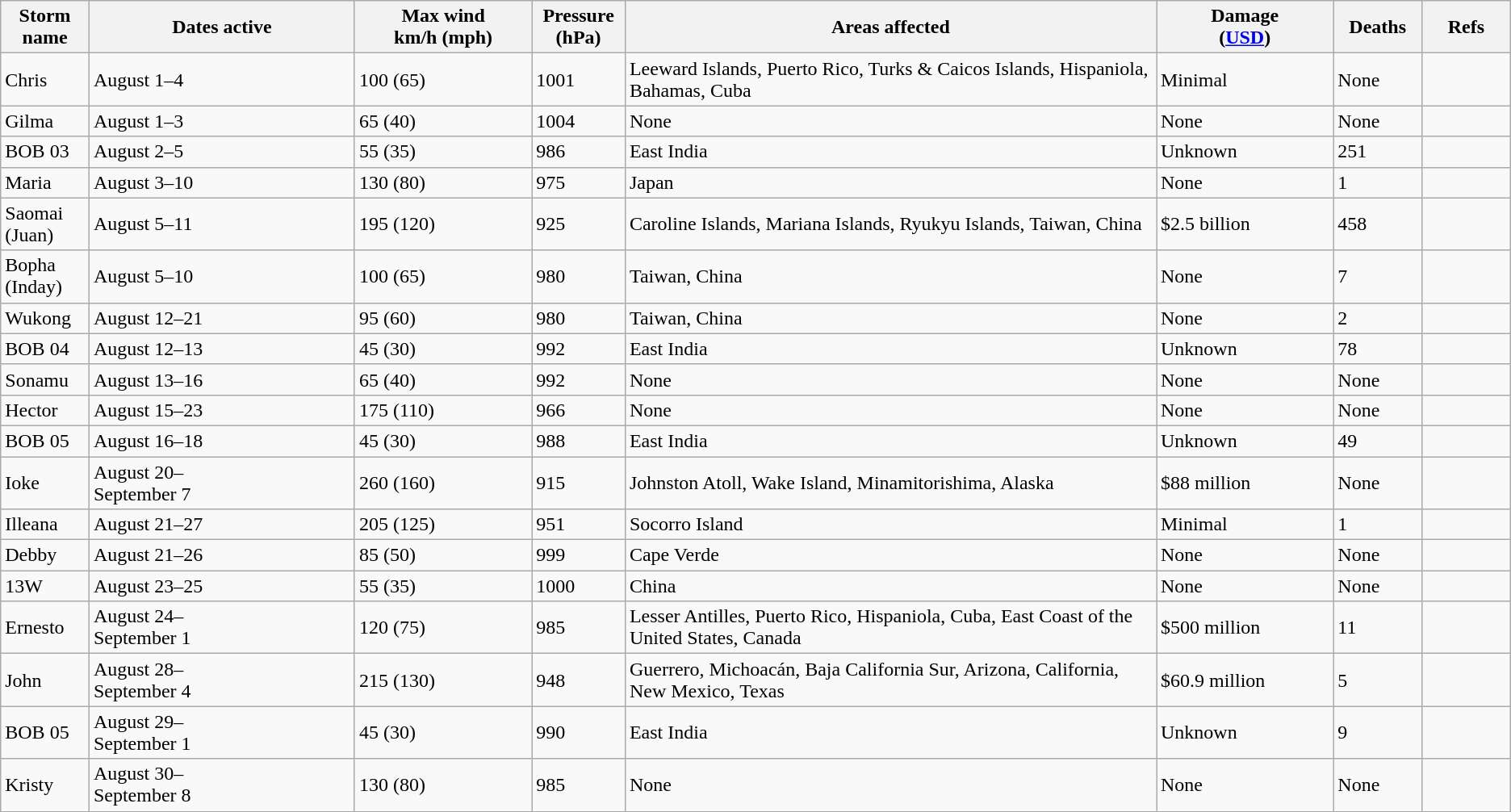<table class="wikitable sortable">
<tr>
<th width="5%">Storm name</th>
<th width="15%">Dates active</th>
<th width="10%">Max wind<br>km/h (mph)</th>
<th width="5%">Pressure<br>(hPa)</th>
<th width="30%">Areas affected</th>
<th width="10%">Damage<br>(<a href='#'>USD</a>)</th>
<th width="5%">Deaths</th>
<th width="5%">Refs</th>
</tr>
<tr>
<td>Chris</td>
<td>August 1–4</td>
<td>100 (65)</td>
<td>1001</td>
<td>Leeward Islands, Puerto Rico, Turks & Caicos Islands, Hispaniola, Bahamas, Cuba</td>
<td>Minimal</td>
<td>None</td>
<td></td>
</tr>
<tr>
<td>Gilma</td>
<td>August 1–3</td>
<td>65 (40)</td>
<td>1004</td>
<td>None</td>
<td>None</td>
<td>None</td>
<td></td>
</tr>
<tr>
<td>BOB 03</td>
<td>August 2–5</td>
<td>55 (35)</td>
<td>986</td>
<td>East India</td>
<td>Unknown</td>
<td>251</td>
<td></td>
</tr>
<tr>
<td>Maria</td>
<td>August 3–10</td>
<td>130 (80)</td>
<td>975</td>
<td>Japan</td>
<td>None</td>
<td>1</td>
<td></td>
</tr>
<tr>
<td>Saomai (Juan)</td>
<td>August 5–11</td>
<td>195 (120)</td>
<td>925</td>
<td>Caroline Islands, Mariana Islands, Ryukyu Islands, Taiwan, China</td>
<td>$2.5 billion</td>
<td>458</td>
<td></td>
</tr>
<tr>
<td>Bopha (Inday)</td>
<td>August 5–10</td>
<td>100 (65)</td>
<td>980</td>
<td>Taiwan, China</td>
<td>None</td>
<td>7</td>
<td></td>
</tr>
<tr>
<td>Wukong</td>
<td>August 12–21</td>
<td>95 (60)</td>
<td>980</td>
<td>Taiwan, China</td>
<td>None</td>
<td>2</td>
<td></td>
</tr>
<tr>
<td>BOB 04</td>
<td>August 12–13</td>
<td>45 (30)</td>
<td>992</td>
<td>East India</td>
<td>Unknown</td>
<td>78</td>
<td></td>
</tr>
<tr>
<td>Sonamu</td>
<td>August 13–16</td>
<td>65 (40)</td>
<td>992</td>
<td>None</td>
<td>None</td>
<td>None</td>
<td></td>
</tr>
<tr>
<td>Hector</td>
<td>August 15–23</td>
<td>175 (110)</td>
<td>966</td>
<td>None</td>
<td>None</td>
<td>None</td>
<td></td>
</tr>
<tr>
<td>BOB 05</td>
<td>August 16–18</td>
<td>45 (30)</td>
<td>988</td>
<td>East India</td>
<td>Unknown</td>
<td>49</td>
<td></td>
</tr>
<tr>
<td>Ioke</td>
<td>August 20–<br>September 7</td>
<td>260 (160)</td>
<td>915</td>
<td>Johnston Atoll, Wake Island, Minamitorishima, Alaska</td>
<td>$88 million</td>
<td>None</td>
<td></td>
</tr>
<tr>
<td>Illeana</td>
<td>August 21–27</td>
<td>205 (125)</td>
<td>951</td>
<td>Socorro Island</td>
<td>Minimal</td>
<td>1</td>
<td></td>
</tr>
<tr>
<td>Debby</td>
<td>August 21–26</td>
<td>85 (50)</td>
<td>999</td>
<td>Cape Verde</td>
<td>None</td>
<td>None</td>
<td></td>
</tr>
<tr>
<td>13W</td>
<td>August 23–25</td>
<td>55 (35)</td>
<td>1000</td>
<td>China</td>
<td>None</td>
<td>None</td>
<td></td>
</tr>
<tr>
<td>Ernesto</td>
<td>August 24–<br>September 1</td>
<td>120 (75)</td>
<td>985</td>
<td>Lesser Antilles, Puerto Rico, Hispaniola, Cuba, East Coast of the United States, Canada</td>
<td>$500 million</td>
<td>11</td>
<td></td>
</tr>
<tr>
<td>John</td>
<td>August 28–<br>September 4</td>
<td>215 (130)</td>
<td>948</td>
<td>Guerrero, Michoacán, Baja California Sur, Arizona, California, New Mexico, Texas</td>
<td>$60.9 million</td>
<td>5</td>
<td></td>
</tr>
<tr>
<td>BOB 05</td>
<td>August 29–<br>September 1</td>
<td>45 (30)</td>
<td>990</td>
<td>East India</td>
<td>Unknown</td>
<td>9</td>
<td></td>
</tr>
<tr>
<td>Kristy</td>
<td>August 30–<br>September 8</td>
<td>130 (80)</td>
<td>985</td>
<td>None</td>
<td>None</td>
<td>None</td>
<td></td>
</tr>
</table>
